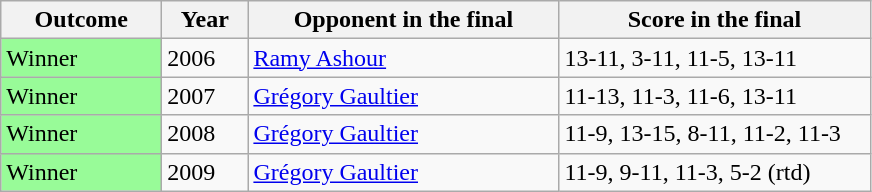<table class="sortable wikitable">
<tr>
<th width="100">Outcome</th>
<th width="50">Year</th>
<th width="200">Opponent in the final</th>
<th width="200">Score in the final</th>
</tr>
<tr>
<td bgcolor="98FB98">Winner</td>
<td>2006</td>
<td>   <a href='#'>Ramy Ashour</a></td>
<td>13-11, 3-11, 11-5, 13-11</td>
</tr>
<tr>
<td bgcolor="98FB98">Winner</td>
<td>2007</td>
<td>   <a href='#'>Grégory Gaultier</a></td>
<td>11-13, 11-3, 11-6, 13-11</td>
</tr>
<tr>
<td bgcolor="98FB98">Winner</td>
<td>2008</td>
<td>   <a href='#'>Grégory Gaultier</a></td>
<td>11-9, 13-15, 8-11, 11-2, 11-3</td>
</tr>
<tr>
<td bgcolor="98FB98">Winner</td>
<td>2009</td>
<td>   <a href='#'>Grégory Gaultier</a></td>
<td>11-9, 9-11, 11-3, 5-2 (rtd)</td>
</tr>
</table>
